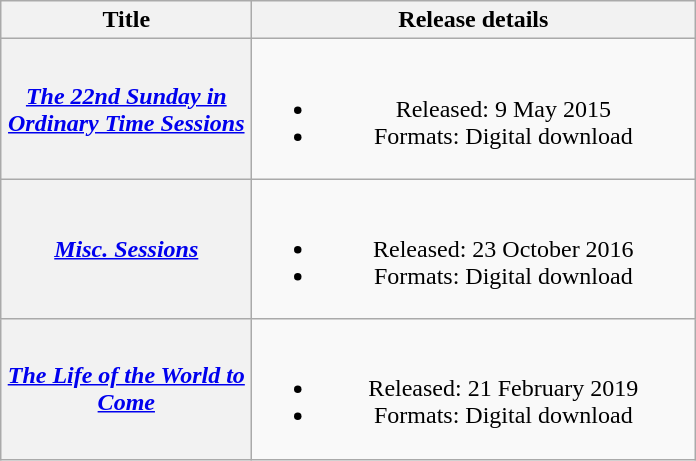<table class="wikitable plainrowheaders" style="text-align:center;">
<tr>
<th scope="col" style="width:10em;">Title</th>
<th scope="col" style="width:18em;">Release details</th>
</tr>
<tr>
<th scope="row"><em><a href='#'>The 22nd Sunday in Ordinary Time Sessions</a></em></th>
<td><br><ul><li>Released: 9 May 2015</li><li>Formats: Digital download</li></ul></td>
</tr>
<tr>
<th scope="row"><em><a href='#'>Misc. Sessions</a></em></th>
<td><br><ul><li>Released: 23 October 2016</li><li>Formats: Digital download</li></ul></td>
</tr>
<tr>
<th scope="row"><em><a href='#'>The Life of the World to Come</a></em></th>
<td><br><ul><li>Released: 21 February 2019</li><li>Formats: Digital download</li></ul></td>
</tr>
</table>
